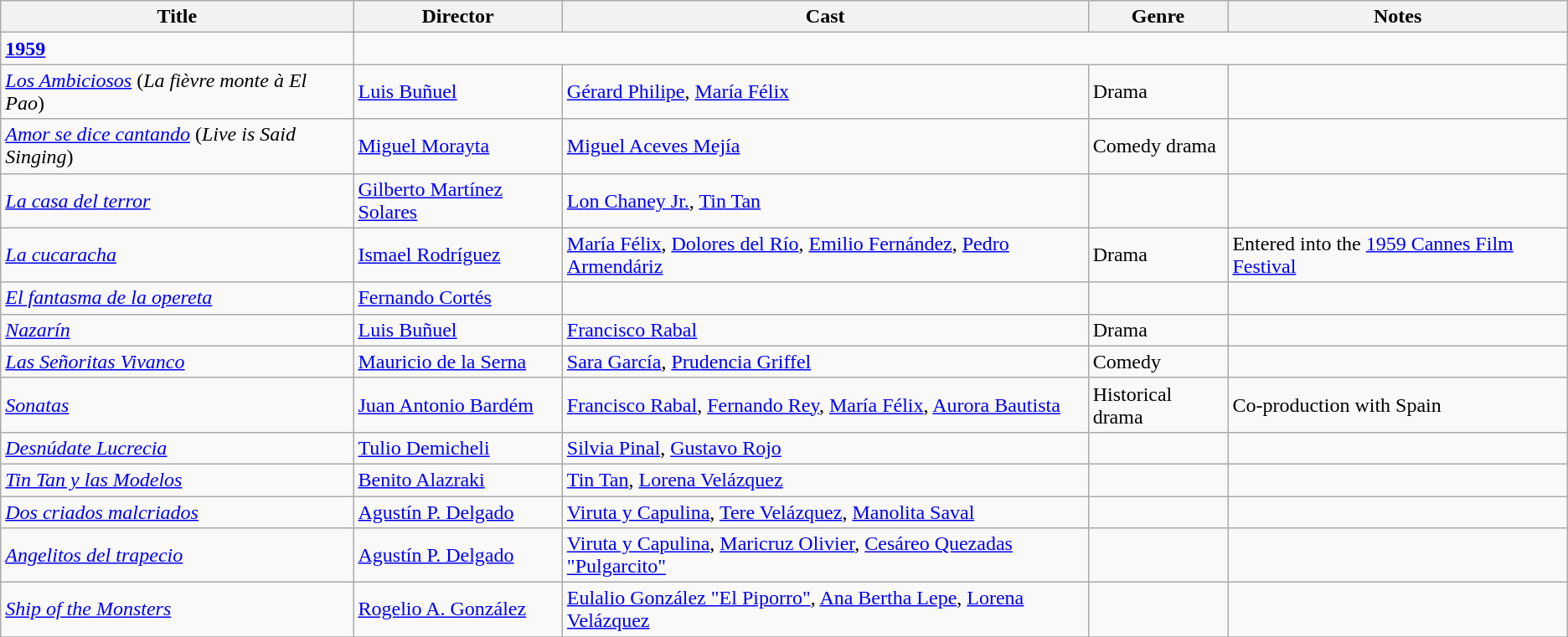<table class="wikitable">
<tr>
<th>Title</th>
<th>Director</th>
<th>Cast</th>
<th>Genre</th>
<th>Notes</th>
</tr>
<tr>
<td><strong><a href='#'>1959</a></strong></td>
</tr>
<tr>
<td><em><a href='#'>Los Ambiciosos</a></em> (<em>La fièvre monte à El Pao</em>)</td>
<td><a href='#'>Luis Buñuel</a></td>
<td><a href='#'>Gérard Philipe</a>, <a href='#'>María Félix</a></td>
<td>Drama</td>
<td></td>
</tr>
<tr>
<td><em><a href='#'>Amor se dice cantando</a></em> (<em>Live is Said Singing</em>)</td>
<td><a href='#'>Miguel Morayta</a></td>
<td><a href='#'>Miguel Aceves Mejía</a></td>
<td>Comedy drama</td>
<td></td>
</tr>
<tr>
<td><em><a href='#'>La casa del terror</a></em></td>
<td><a href='#'>Gilberto Martínez Solares</a></td>
<td><a href='#'>Lon Chaney Jr.</a>, <a href='#'>Tin Tan</a></td>
<td></td>
<td></td>
</tr>
<tr>
<td><em><a href='#'>La cucaracha</a></em></td>
<td><a href='#'>Ismael Rodríguez</a></td>
<td><a href='#'>María Félix</a>, <a href='#'>Dolores del Río</a>, <a href='#'>Emilio Fernández</a>, <a href='#'>Pedro Armendáriz</a></td>
<td>Drama</td>
<td>Entered into the <a href='#'>1959 Cannes Film Festival</a></td>
</tr>
<tr>
<td><em><a href='#'>El fantasma de la opereta</a></em></td>
<td><a href='#'>Fernando Cortés</a></td>
<td></td>
<td></td>
<td></td>
</tr>
<tr>
<td><em><a href='#'>Nazarín</a></em></td>
<td><a href='#'>Luis Buñuel</a></td>
<td><a href='#'>Francisco Rabal</a></td>
<td>Drama</td>
<td></td>
</tr>
<tr>
<td><em><a href='#'>Las Señoritas Vivanco</a></em></td>
<td><a href='#'>Mauricio de la Serna</a></td>
<td><a href='#'>Sara García</a>, <a href='#'>Prudencia Griffel</a></td>
<td>Comedy</td>
<td></td>
</tr>
<tr>
<td><em><a href='#'>Sonatas</a></em></td>
<td><a href='#'>Juan Antonio Bardém</a></td>
<td><a href='#'>Francisco Rabal</a>, <a href='#'>Fernando Rey</a>, <a href='#'>María Félix</a>, <a href='#'>Aurora Bautista</a></td>
<td>Historical drama</td>
<td>Co-production with Spain</td>
</tr>
<tr>
<td><em><a href='#'>Desnúdate Lucrecia</a></em></td>
<td><a href='#'>Tulio Demicheli</a></td>
<td><a href='#'>Silvia Pinal</a>, <a href='#'>Gustavo Rojo</a></td>
<td></td>
<td></td>
</tr>
<tr>
<td><em><a href='#'>Tin Tan y las Modelos</a></em></td>
<td><a href='#'>Benito Alazraki</a></td>
<td><a href='#'>Tin Tan</a>, <a href='#'>Lorena Velázquez</a></td>
<td></td>
<td></td>
</tr>
<tr>
<td><em><a href='#'>Dos criados malcriados</a></em></td>
<td><a href='#'>Agustín P. Delgado</a></td>
<td><a href='#'>Viruta y Capulina</a>, <a href='#'>Tere Velázquez</a>, <a href='#'>Manolita Saval</a></td>
<td></td>
<td></td>
</tr>
<tr>
<td><em><a href='#'>Angelitos del trapecio</a></em></td>
<td><a href='#'>Agustín P. Delgado</a></td>
<td><a href='#'>Viruta y Capulina</a>, <a href='#'>Maricruz Olivier</a>, <a href='#'>Cesáreo Quezadas "Pulgarcito"</a></td>
<td></td>
<td></td>
</tr>
<tr>
<td><em><a href='#'>Ship of the Monsters</a></em></td>
<td><a href='#'>Rogelio A. González</a></td>
<td><a href='#'>Eulalio González "El Piporro"</a>, <a href='#'>Ana Bertha Lepe</a>, <a href='#'>Lorena Velázquez</a></td>
<td></td>
<td></td>
</tr>
<tr>
</tr>
</table>
